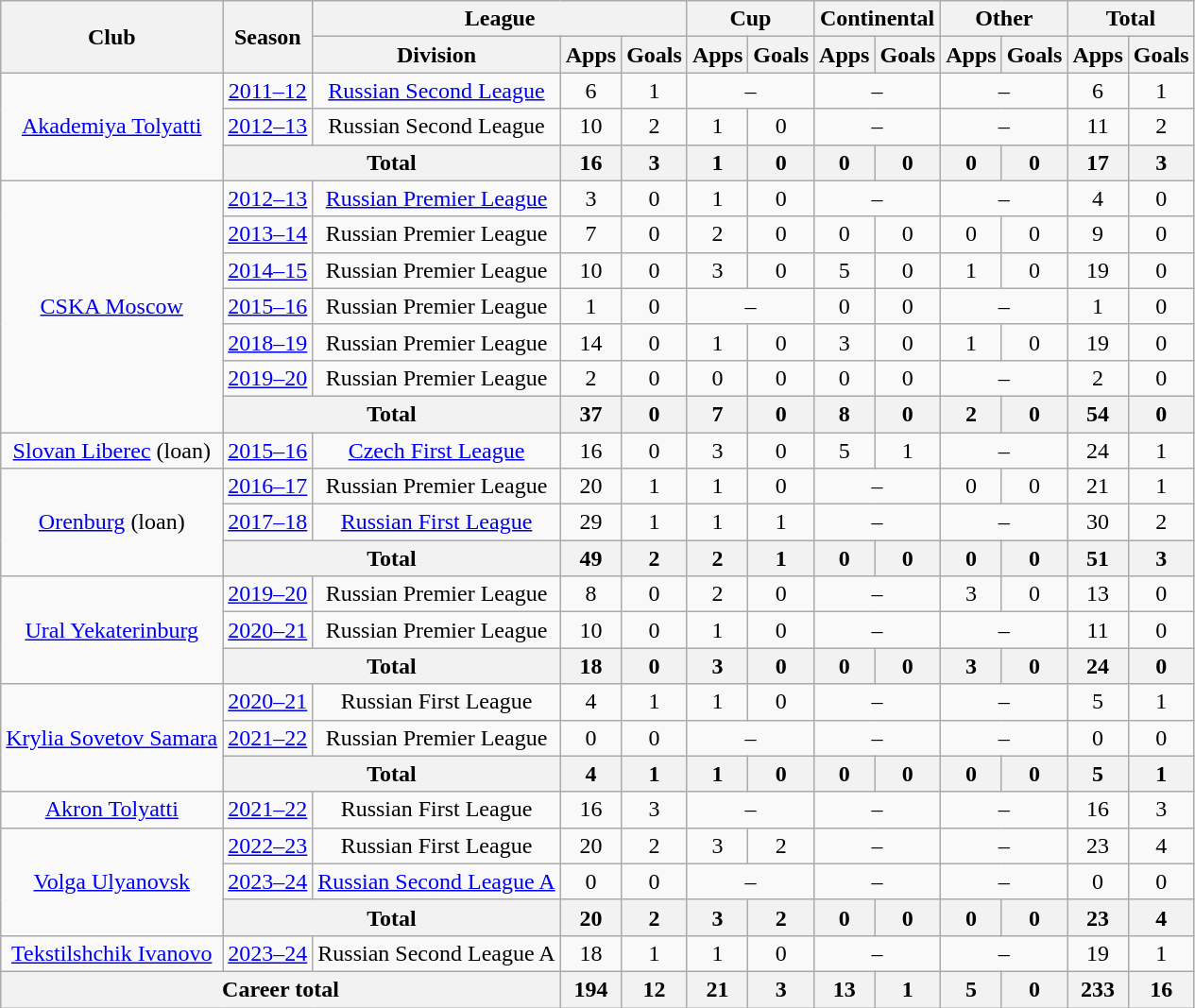<table class="wikitable" style="text-align: center;">
<tr>
<th rowspan=2>Club</th>
<th rowspan=2>Season</th>
<th colspan=3>League</th>
<th colspan=2>Cup</th>
<th colspan=2>Continental</th>
<th colspan=2>Other</th>
<th colspan=2>Total</th>
</tr>
<tr>
<th>Division</th>
<th>Apps</th>
<th>Goals</th>
<th>Apps</th>
<th>Goals</th>
<th>Apps</th>
<th>Goals</th>
<th>Apps</th>
<th>Goals</th>
<th>Apps</th>
<th>Goals</th>
</tr>
<tr>
<td rowspan="3"><a href='#'>Akademiya Tolyatti</a></td>
<td><a href='#'>2011–12</a></td>
<td><a href='#'>Russian Second League</a></td>
<td>6</td>
<td>1</td>
<td colspan=2>–</td>
<td colspan=2>–</td>
<td colspan=2>–</td>
<td>6</td>
<td>1</td>
</tr>
<tr>
<td><a href='#'>2012–13</a></td>
<td>Russian Second League</td>
<td>10</td>
<td>2</td>
<td>1</td>
<td>0</td>
<td colspan=2>–</td>
<td colspan=2>–</td>
<td>11</td>
<td>2</td>
</tr>
<tr>
<th colspan=2>Total</th>
<th>16</th>
<th>3</th>
<th>1</th>
<th>0</th>
<th>0</th>
<th>0</th>
<th>0</th>
<th>0</th>
<th>17</th>
<th>3</th>
</tr>
<tr>
<td rowspan="7"><a href='#'>CSKA Moscow</a></td>
<td><a href='#'>2012–13</a></td>
<td><a href='#'>Russian Premier League</a></td>
<td>3</td>
<td>0</td>
<td>1</td>
<td>0</td>
<td colspan=2>–</td>
<td colspan=2>–</td>
<td>4</td>
<td>0</td>
</tr>
<tr>
<td><a href='#'>2013–14</a></td>
<td>Russian Premier League</td>
<td>7</td>
<td>0</td>
<td>2</td>
<td>0</td>
<td>0</td>
<td>0</td>
<td>0</td>
<td>0</td>
<td>9</td>
<td>0</td>
</tr>
<tr>
<td><a href='#'>2014–15</a></td>
<td>Russian Premier League</td>
<td>10</td>
<td>0</td>
<td>3</td>
<td>0</td>
<td>5</td>
<td>0</td>
<td>1</td>
<td>0</td>
<td>19</td>
<td>0</td>
</tr>
<tr>
<td><a href='#'>2015–16</a></td>
<td>Russian Premier League</td>
<td>1</td>
<td>0</td>
<td colspan=2>–</td>
<td>0</td>
<td>0</td>
<td colspan=2>–</td>
<td>1</td>
<td>0</td>
</tr>
<tr>
<td><a href='#'>2018–19</a></td>
<td>Russian Premier League</td>
<td>14</td>
<td>0</td>
<td>1</td>
<td>0</td>
<td>3</td>
<td>0</td>
<td>1</td>
<td>0</td>
<td>19</td>
<td>0</td>
</tr>
<tr>
<td><a href='#'>2019–20</a></td>
<td>Russian Premier League</td>
<td>2</td>
<td>0</td>
<td>0</td>
<td>0</td>
<td>0</td>
<td>0</td>
<td colspan=2>–</td>
<td>2</td>
<td>0</td>
</tr>
<tr>
<th colspan=2>Total</th>
<th>37</th>
<th>0</th>
<th>7</th>
<th>0</th>
<th>8</th>
<th>0</th>
<th>2</th>
<th>0</th>
<th>54</th>
<th>0</th>
</tr>
<tr>
<td><a href='#'>Slovan Liberec</a> (loan)</td>
<td><a href='#'>2015–16</a></td>
<td><a href='#'>Czech First League</a></td>
<td>16</td>
<td>0</td>
<td>3</td>
<td>0</td>
<td>5</td>
<td>1</td>
<td colspan=2>–</td>
<td>24</td>
<td>1</td>
</tr>
<tr>
<td rowspan="3"><a href='#'>Orenburg</a> (loan)</td>
<td><a href='#'>2016–17</a></td>
<td>Russian Premier League</td>
<td>20</td>
<td>1</td>
<td>1</td>
<td>0</td>
<td colspan=2>–</td>
<td>0</td>
<td>0</td>
<td>21</td>
<td>1</td>
</tr>
<tr>
<td><a href='#'>2017–18</a></td>
<td><a href='#'>Russian First League</a></td>
<td>29</td>
<td>1</td>
<td>1</td>
<td>1</td>
<td colspan=2>–</td>
<td colspan=2>–</td>
<td>30</td>
<td>2</td>
</tr>
<tr>
<th colspan=2>Total</th>
<th>49</th>
<th>2</th>
<th>2</th>
<th>1</th>
<th>0</th>
<th>0</th>
<th>0</th>
<th>0</th>
<th>51</th>
<th>3</th>
</tr>
<tr>
<td rowspan="3"><a href='#'>Ural Yekaterinburg</a></td>
<td><a href='#'>2019–20</a></td>
<td>Russian Premier League</td>
<td>8</td>
<td>0</td>
<td>2</td>
<td>0</td>
<td colspan=2>–</td>
<td>3</td>
<td>0</td>
<td>13</td>
<td>0</td>
</tr>
<tr>
<td><a href='#'>2020–21</a></td>
<td>Russian Premier League</td>
<td>10</td>
<td>0</td>
<td>1</td>
<td>0</td>
<td colspan=2>–</td>
<td colspan=2>–</td>
<td>11</td>
<td>0</td>
</tr>
<tr>
<th colspan=2>Total</th>
<th>18</th>
<th>0</th>
<th>3</th>
<th>0</th>
<th>0</th>
<th>0</th>
<th>3</th>
<th>0</th>
<th>24</th>
<th>0</th>
</tr>
<tr>
<td rowspan="3"><a href='#'>Krylia Sovetov Samara</a></td>
<td><a href='#'>2020–21</a></td>
<td>Russian First League</td>
<td>4</td>
<td>1</td>
<td>1</td>
<td>0</td>
<td colspan=2>–</td>
<td colspan=2>–</td>
<td>5</td>
<td>1</td>
</tr>
<tr>
<td><a href='#'>2021–22</a></td>
<td>Russian Premier League</td>
<td>0</td>
<td>0</td>
<td colspan=2>–</td>
<td colspan=2>–</td>
<td colspan=2>–</td>
<td>0</td>
<td>0</td>
</tr>
<tr>
<th colspan=2>Total</th>
<th>4</th>
<th>1</th>
<th>1</th>
<th>0</th>
<th>0</th>
<th>0</th>
<th>0</th>
<th>0</th>
<th>5</th>
<th>1</th>
</tr>
<tr>
<td><a href='#'>Akron Tolyatti</a></td>
<td><a href='#'>2021–22</a></td>
<td>Russian First League</td>
<td>16</td>
<td>3</td>
<td colspan=2>–</td>
<td colspan=2>–</td>
<td colspan=2>–</td>
<td>16</td>
<td>3</td>
</tr>
<tr>
<td rowspan="3"><a href='#'>Volga Ulyanovsk</a></td>
<td><a href='#'>2022–23</a></td>
<td>Russian First League</td>
<td>20</td>
<td>2</td>
<td>3</td>
<td>2</td>
<td colspan=2>–</td>
<td colspan=2>–</td>
<td>23</td>
<td>4</td>
</tr>
<tr>
<td><a href='#'>2023–24</a></td>
<td><a href='#'>Russian Second League A</a></td>
<td>0</td>
<td>0</td>
<td colspan=2>–</td>
<td colspan=2>–</td>
<td colspan=2>–</td>
<td>0</td>
<td>0</td>
</tr>
<tr>
<th colspan=2>Total</th>
<th>20</th>
<th>2</th>
<th>3</th>
<th>2</th>
<th>0</th>
<th>0</th>
<th>0</th>
<th>0</th>
<th>23</th>
<th>4</th>
</tr>
<tr>
<td><a href='#'>Tekstilshchik Ivanovo</a></td>
<td><a href='#'>2023–24</a></td>
<td>Russian Second League A</td>
<td>18</td>
<td>1</td>
<td>1</td>
<td>0</td>
<td colspan=2>–</td>
<td colspan=2>–</td>
<td>19</td>
<td>1</td>
</tr>
<tr>
<th colspan=3>Career total</th>
<th>194</th>
<th>12</th>
<th>21</th>
<th>3</th>
<th>13</th>
<th>1</th>
<th>5</th>
<th>0</th>
<th>233</th>
<th>16</th>
</tr>
</table>
